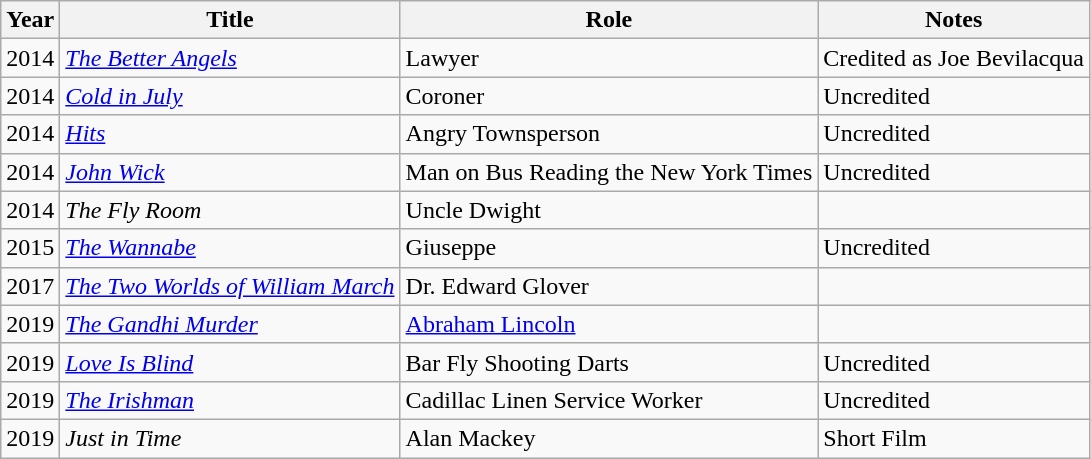<table class="wikitable sortable">
<tr>
<th>Year</th>
<th>Title</th>
<th>Role</th>
<th>Notes</th>
</tr>
<tr>
<td>2014</td>
<td><em><a href='#'>The Better Angels</a></em></td>
<td>Lawyer</td>
<td>Credited as Joe Bevilacqua</td>
</tr>
<tr>
<td>2014</td>
<td><em><a href='#'>Cold in July</a></em></td>
<td>Coroner</td>
<td>Uncredited</td>
</tr>
<tr>
<td>2014</td>
<td><em><a href='#'>Hits</a></em></td>
<td>Angry Townsperson</td>
<td>Uncredited</td>
</tr>
<tr>
<td>2014</td>
<td><em><a href='#'>John Wick</a></em></td>
<td>Man on Bus Reading the New York Times</td>
<td>Uncredited</td>
</tr>
<tr>
<td>2014</td>
<td><em>The Fly Room</em></td>
<td>Uncle Dwight</td>
<td></td>
</tr>
<tr>
<td>2015</td>
<td><em><a href='#'>The Wannabe</a></em></td>
<td>Giuseppe</td>
<td>Uncredited</td>
</tr>
<tr>
<td>2017</td>
<td><em><a href='#'>The Two Worlds of William March</a></em></td>
<td>Dr. Edward Glover</td>
<td></td>
</tr>
<tr>
<td>2019</td>
<td><em><a href='#'>The Gandhi Murder</a></em></td>
<td><a href='#'>Abraham Lincoln</a></td>
<td></td>
</tr>
<tr>
<td>2019</td>
<td><em><a href='#'>Love Is Blind</a></em></td>
<td>Bar Fly Shooting Darts</td>
<td>Uncredited</td>
</tr>
<tr>
<td>2019</td>
<td><em><a href='#'>The Irishman</a></em></td>
<td>Cadillac Linen Service Worker</td>
<td>Uncredited</td>
</tr>
<tr>
<td>2019</td>
<td><em>Just in Time</em></td>
<td>Alan Mackey</td>
<td>Short Film</td>
</tr>
</table>
